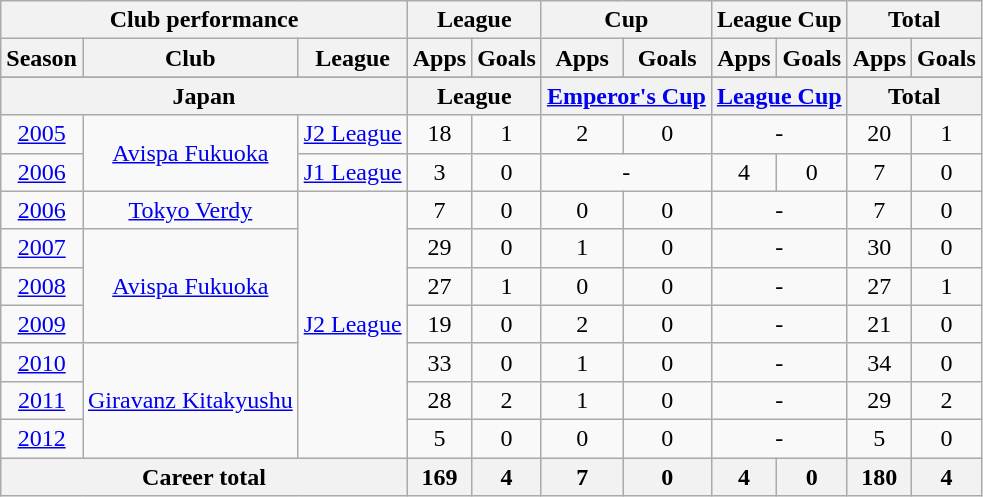<table class="wikitable" style="text-align:center">
<tr>
<th colspan=3>Club performance</th>
<th colspan=2>League</th>
<th colspan=2>Cup</th>
<th colspan=2>League Cup</th>
<th colspan=2>Total</th>
</tr>
<tr>
<th>Season</th>
<th>Club</th>
<th>League</th>
<th>Apps</th>
<th>Goals</th>
<th>Apps</th>
<th>Goals</th>
<th>Apps</th>
<th>Goals</th>
<th>Apps</th>
<th>Goals</th>
</tr>
<tr>
</tr>
<tr>
<th colspan=3>Japan</th>
<th colspan=2>League</th>
<th colspan=2><a href='#'>Emperor's Cup</a></th>
<th colspan=2><a href='#'>League Cup</a></th>
<th colspan=2>Total</th>
</tr>
<tr>
<td><a href='#'>2005</a></td>
<td rowspan="2"><a href='#'>Avispa Fukuoka</a></td>
<td><a href='#'>J2 League</a></td>
<td>18</td>
<td>1</td>
<td>2</td>
<td>0</td>
<td colspan="2">-</td>
<td>20</td>
<td>1</td>
</tr>
<tr>
<td><a href='#'>2006</a></td>
<td><a href='#'>J1 League</a></td>
<td>3</td>
<td>0</td>
<td colspan="2">-</td>
<td>4</td>
<td>0</td>
<td>7</td>
<td>0</td>
</tr>
<tr>
<td><a href='#'>2006</a></td>
<td><a href='#'>Tokyo Verdy</a></td>
<td rowspan="7"><a href='#'>J2 League</a></td>
<td>7</td>
<td>0</td>
<td>0</td>
<td>0</td>
<td colspan="2">-</td>
<td>7</td>
<td>0</td>
</tr>
<tr>
<td><a href='#'>2007</a></td>
<td rowspan="3"><a href='#'>Avispa Fukuoka</a></td>
<td>29</td>
<td>0</td>
<td>1</td>
<td>0</td>
<td colspan="2">-</td>
<td>30</td>
<td>0</td>
</tr>
<tr>
<td><a href='#'>2008</a></td>
<td>27</td>
<td>1</td>
<td>0</td>
<td>0</td>
<td colspan="2">-</td>
<td>27</td>
<td>1</td>
</tr>
<tr>
<td><a href='#'>2009</a></td>
<td>19</td>
<td>0</td>
<td>2</td>
<td>0</td>
<td colspan="2">-</td>
<td>21</td>
<td>0</td>
</tr>
<tr>
<td><a href='#'>2010</a></td>
<td rowspan=3><a href='#'>Giravanz Kitakyushu</a></td>
<td>33</td>
<td>0</td>
<td>1</td>
<td>0</td>
<td colspan="2">-</td>
<td>34</td>
<td>0</td>
</tr>
<tr>
<td><a href='#'>2011</a></td>
<td>28</td>
<td>2</td>
<td>1</td>
<td>0</td>
<td colspan="2">-</td>
<td>29</td>
<td>2</td>
</tr>
<tr>
<td><a href='#'>2012</a></td>
<td>5</td>
<td>0</td>
<td>0</td>
<td>0</td>
<td colspan="2">-</td>
<td>5</td>
<td>0</td>
</tr>
<tr>
<th colspan=3>Career total</th>
<th>169</th>
<th>4</th>
<th>7</th>
<th>0</th>
<th>4</th>
<th>0</th>
<th>180</th>
<th>4</th>
</tr>
</table>
